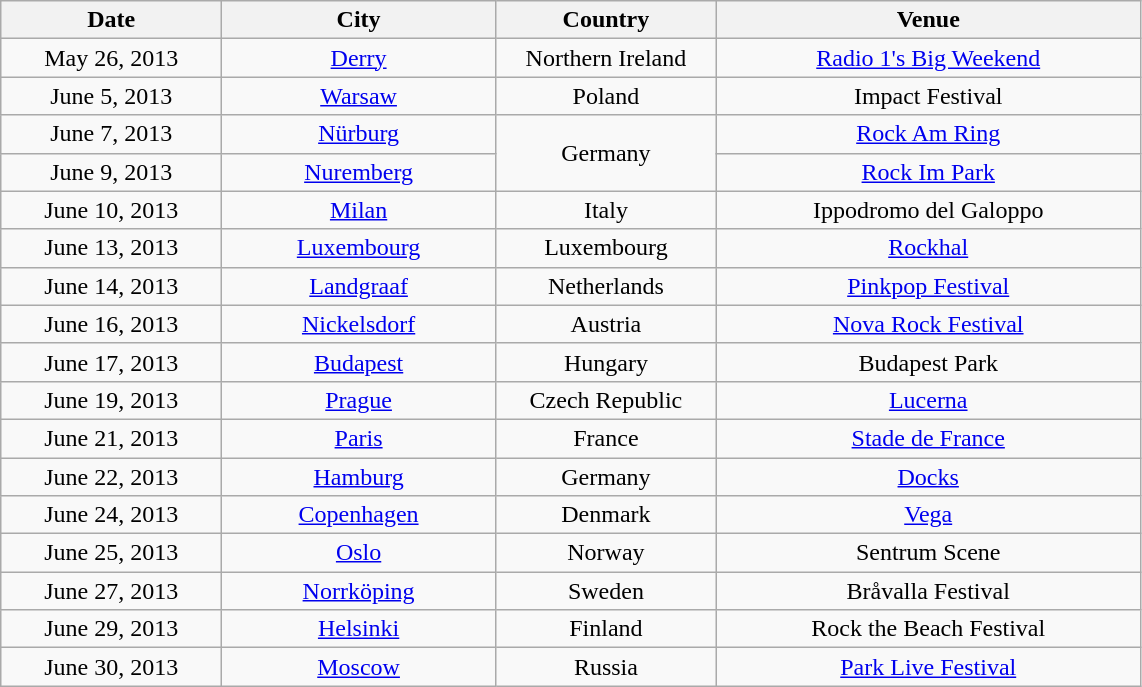<table class="wikitable" style="text-align:center;">
<tr>
<th style="width:140px;">Date</th>
<th style="width:175px;">City</th>
<th style="width:140px;">Country</th>
<th style="width:275px;">Venue</th>
</tr>
<tr>
<td>May 26, 2013</td>
<td><a href='#'>Derry</a></td>
<td>Northern Ireland</td>
<td><a href='#'>Radio 1's Big Weekend</a> </td>
</tr>
<tr>
<td>June 5, 2013</td>
<td><a href='#'>Warsaw</a></td>
<td>Poland</td>
<td>Impact Festival</td>
</tr>
<tr>
<td>June 7, 2013</td>
<td><a href='#'>Nürburg</a></td>
<td rowspan="2">Germany</td>
<td><a href='#'>Rock Am Ring</a></td>
</tr>
<tr>
<td>June 9, 2013</td>
<td><a href='#'>Nuremberg</a></td>
<td><a href='#'>Rock Im Park</a></td>
</tr>
<tr>
<td>June 10, 2013</td>
<td><a href='#'>Milan</a></td>
<td>Italy</td>
<td>Ippodromo del Galoppo</td>
</tr>
<tr>
<td>June 13, 2013</td>
<td><a href='#'>Luxembourg</a></td>
<td>Luxembourg</td>
<td><a href='#'>Rockhal</a></td>
</tr>
<tr>
<td>June 14, 2013</td>
<td><a href='#'>Landgraaf</a></td>
<td>Netherlands</td>
<td><a href='#'>Pinkpop Festival</a></td>
</tr>
<tr>
<td>June 16, 2013</td>
<td><a href='#'>Nickelsdorf</a></td>
<td>Austria</td>
<td><a href='#'>Nova Rock Festival</a></td>
</tr>
<tr>
<td>June 17, 2013</td>
<td><a href='#'>Budapest</a></td>
<td>Hungary</td>
<td>Budapest Park</td>
</tr>
<tr>
<td>June 19, 2013</td>
<td><a href='#'>Prague</a></td>
<td>Czech Republic</td>
<td><a href='#'>Lucerna</a></td>
</tr>
<tr>
<td>June 21, 2013</td>
<td><a href='#'>Paris</a></td>
<td>France</td>
<td><a href='#'>Stade de France</a> </td>
</tr>
<tr>
<td>June 22, 2013</td>
<td><a href='#'>Hamburg</a></td>
<td>Germany</td>
<td><a href='#'>Docks</a></td>
</tr>
<tr>
<td>June 24, 2013</td>
<td><a href='#'>Copenhagen</a></td>
<td>Denmark</td>
<td><a href='#'>Vega</a></td>
</tr>
<tr>
<td>June 25, 2013</td>
<td><a href='#'>Oslo</a></td>
<td>Norway</td>
<td>Sentrum Scene</td>
</tr>
<tr>
<td>June 27, 2013</td>
<td><a href='#'>Norrköping</a></td>
<td>Sweden</td>
<td>Bråvalla Festival</td>
</tr>
<tr>
<td>June 29, 2013</td>
<td><a href='#'>Helsinki</a></td>
<td>Finland</td>
<td>Rock the Beach Festival</td>
</tr>
<tr>
<td>June 30, 2013</td>
<td><a href='#'>Moscow</a></td>
<td>Russia</td>
<td><a href='#'>Park Live Festival</a></td>
</tr>
</table>
